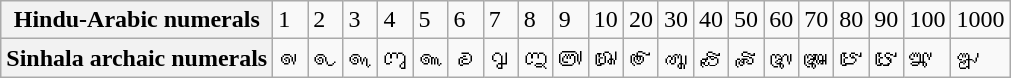<table class="wikitable">
<tr>
<th>Hindu-Arabic numerals</th>
<td>1</td>
<td>2</td>
<td>3</td>
<td>4</td>
<td>5</td>
<td>6</td>
<td>7</td>
<td>8</td>
<td>9</td>
<td>10</td>
<td>20</td>
<td>30</td>
<td>40</td>
<td>50</td>
<td>60</td>
<td>70</td>
<td>80</td>
<td>90</td>
<td>100</td>
<td>1000</td>
</tr>
<tr>
<th>Sinhala archaic numerals</th>
<td>𑇡</td>
<td>𑇢</td>
<td>𑇣</td>
<td>𑇤</td>
<td>𑇥</td>
<td>𑇦</td>
<td>𑇧</td>
<td>𑇨</td>
<td>𑇩</td>
<td>𑇪</td>
<td>𑇫</td>
<td>𑇬</td>
<td>𑇭</td>
<td>𑇮</td>
<td>𑇯</td>
<td>𑇰</td>
<td>𑇱</td>
<td>𑇲</td>
<td>𑇳</td>
<td>𑇴</td>
</tr>
</table>
